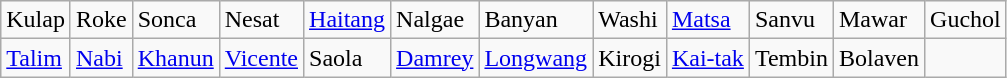<table class="wikitable">
<tr>
<td>Kulap</td>
<td>Roke</td>
<td>Sonca</td>
<td>Nesat</td>
<td><a href='#'>Haitang</a></td>
<td>Nalgae</td>
<td>Banyan</td>
<td>Washi</td>
<td><a href='#'>Matsa</a></td>
<td>Sanvu</td>
<td>Mawar</td>
<td>Guchol</td>
</tr>
<tr>
<td><a href='#'>Talim</a></td>
<td><a href='#'>Nabi</a></td>
<td><a href='#'>Khanun</a></td>
<td><a href='#'>Vicente</a></td>
<td>Saola</td>
<td><a href='#'>Damrey</a></td>
<td><a href='#'>Longwang</a></td>
<td>Kirogi</td>
<td><a href='#'>Kai-tak</a></td>
<td>Tembin</td>
<td>Bolaven</td>
</tr>
</table>
